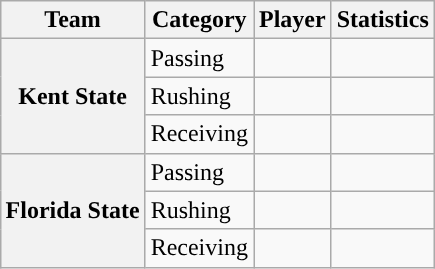<table class="wikitable" style="float:right">
<tr>
<th>Team</th>
<th>Category</th>
<th>Player</th>
<th>Statistics</th>
</tr>
<tr>
<th rowspan=3>Kent State</th>
<td>Passing</td>
<td></td>
<td></td>
</tr>
<tr>
<td>Rushing</td>
<td></td>
<td></td>
</tr>
<tr>
<td>Receiving</td>
<td></td>
<td></td>
</tr>
<tr>
<th rowspan=3>Florida State</th>
<td>Passing</td>
<td></td>
<td></td>
</tr>
<tr>
<td>Rushing</td>
<td></td>
<td></td>
</tr>
<tr>
<td>Receiving</td>
<td></td>
<td></td>
</tr>
</table>
